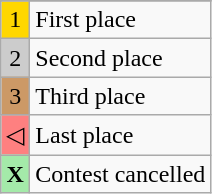<table class="wikitable">
<tr>
</tr>
<tr>
<td style="text-align:center; background-color:#FFD700;">1</td>
<td>First place</td>
</tr>
<tr>
<td style="text-align:center; background-color:#CCC;">2</td>
<td>Second place</td>
</tr>
<tr>
<td style="text-align:center; background-color:#C96;">3</td>
<td>Third place</td>
</tr>
<tr>
<td style="text-align:center; background-color:#FE8080;">◁</td>
<td>Last place</td>
</tr>
<tr>
<td style="text-align:center; background-color:#A4EAA9;"><strong>X</strong></td>
<td>Contest cancelled</td>
</tr>
</table>
